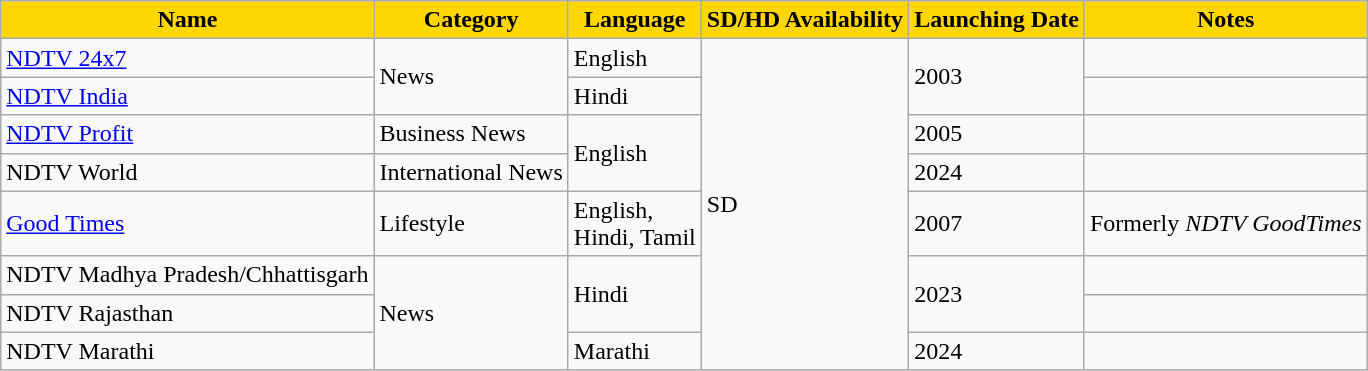<table class="wikitable sortable">
<tr>
<th style="background-color:gold">Name</th>
<th style="background-color:gold">Category</th>
<th style="background-color:gold">Language</th>
<th style="background-color:gold">SD/HD Availability</th>
<th style="background-color:gold">Launching Date</th>
<th style="background-color:gold">Notes</th>
</tr>
<tr>
<td><a href='#'>NDTV 24x7</a></td>
<td rowspan="2">News</td>
<td>English</td>
<td rowspan="8">SD</td>
<td rowspan="2">2003</td>
<td></td>
</tr>
<tr>
<td><a href='#'>NDTV India</a></td>
<td>Hindi</td>
<td></td>
</tr>
<tr>
<td><a href='#'>NDTV Profit</a></td>
<td>Business News</td>
<td rowspan="2">English</td>
<td>2005</td>
<td></td>
</tr>
<tr>
<td>NDTV World</td>
<td>International News</td>
<td>2024</td>
<td></td>
</tr>
<tr>
<td><a href='#'>Good Times</a></td>
<td>Lifestyle</td>
<td>English,<br>Hindi, Tamil</td>
<td>2007</td>
<td>Formerly <em>NDTV GoodTimes</em></td>
</tr>
<tr>
<td>NDTV Madhya Pradesh/Chhattisgarh</td>
<td rowspan="3">News</td>
<td rowspan="2">Hindi</td>
<td rowspan="2">2023</td>
<td></td>
</tr>
<tr>
<td>NDTV Rajasthan</td>
<td></td>
</tr>
<tr>
<td>NDTV Marathi</td>
<td>Marathi</td>
<td>2024</td>
<td></td>
</tr>
</table>
